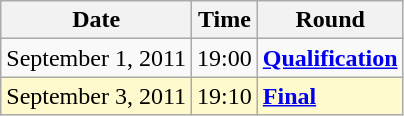<table class="wikitable">
<tr>
<th>Date</th>
<th>Time</th>
<th>Round</th>
</tr>
<tr>
<td>September 1, 2011</td>
<td>19:00</td>
<td><strong><a href='#'>Qualification</a></strong></td>
</tr>
<tr style=background:lemonchiffon>
<td>September 3, 2011</td>
<td>19:10</td>
<td><strong><a href='#'>Final</a></strong></td>
</tr>
</table>
